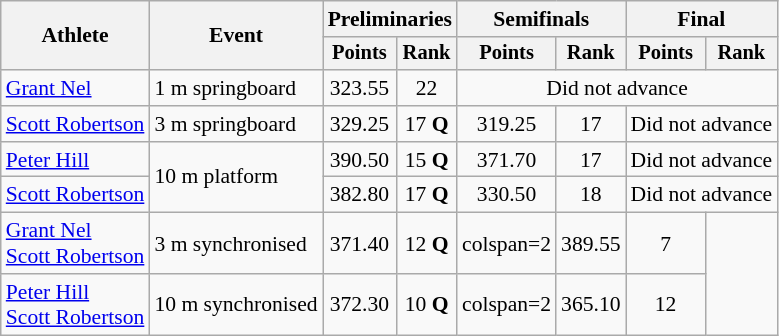<table class="wikitable" style="text-align:center; font-size:90%">
<tr>
<th rowspan=2>Athlete</th>
<th rowspan=2>Event</th>
<th colspan=2>Preliminaries</th>
<th colspan=2>Semifinals</th>
<th colspan=2>Final</th>
</tr>
<tr style="font-size:95%">
<th>Points</th>
<th>Rank</th>
<th>Points</th>
<th>Rank</th>
<th>Points</th>
<th>Rank</th>
</tr>
<tr>
<td align=left><a href='#'>Grant Nel</a></td>
<td align=left>1 m springboard</td>
<td>323.55</td>
<td>22</td>
<td colspan=4>Did not advance</td>
</tr>
<tr>
<td align=left><a href='#'>Scott Robertson</a></td>
<td align=left>3 m springboard</td>
<td>329.25</td>
<td>17 <strong>Q</strong></td>
<td>319.25</td>
<td>17</td>
<td colspan=2>Did not advance</td>
</tr>
<tr>
<td align=left><a href='#'>Peter Hill</a></td>
<td align=left rowspan=2>10 m platform</td>
<td>390.50</td>
<td>15 <strong>Q</strong></td>
<td>371.70</td>
<td>17</td>
<td colspan=2>Did not advance</td>
</tr>
<tr>
<td align=left><a href='#'>Scott Robertson</a></td>
<td>382.80</td>
<td>17 <strong>Q</strong></td>
<td>330.50</td>
<td>18</td>
<td colspan=2>Did not advance</td>
</tr>
<tr>
<td align=left><a href='#'>Grant Nel</a><br><a href='#'>Scott Robertson</a></td>
<td align=left>3 m synchronised</td>
<td>371.40</td>
<td>12 <strong>Q</strong></td>
<td>colspan=2 </td>
<td>389.55</td>
<td>7</td>
</tr>
<tr>
<td align=left><a href='#'>Peter Hill</a><br><a href='#'>Scott Robertson</a></td>
<td align=left>10 m synchronised</td>
<td>372.30</td>
<td>10 <strong>Q</strong></td>
<td>colspan=2 </td>
<td>365.10</td>
<td>12</td>
</tr>
</table>
